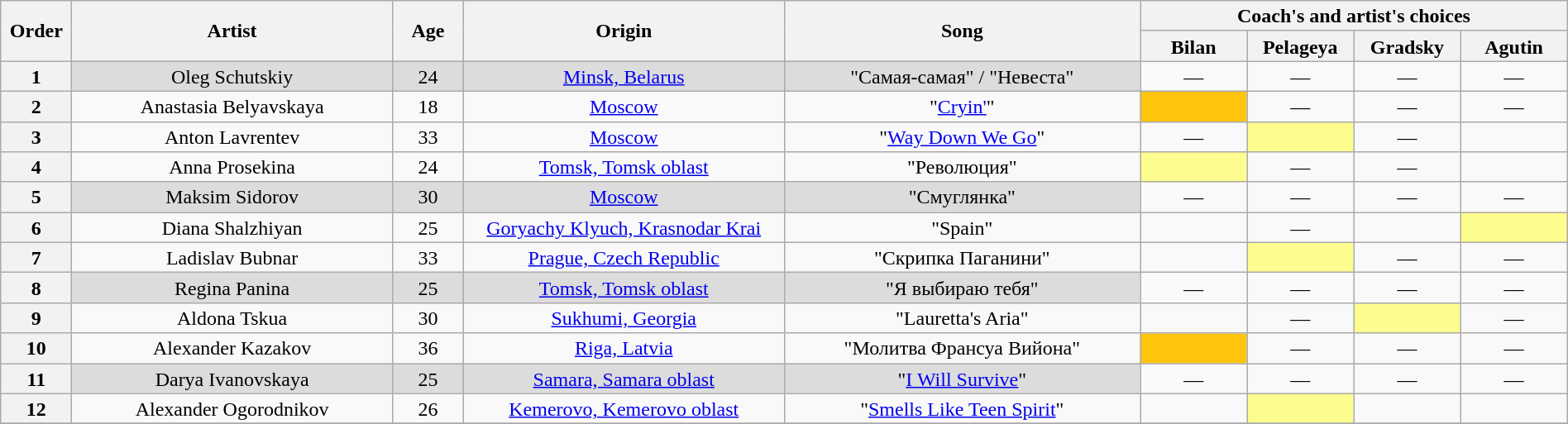<table class="wikitable" style="text-align:center; line-height:17px; width:100%;">
<tr>
<th scope="col" rowspan="2" style="width:04%;">Order</th>
<th scope="col" rowspan="2" style="width:18%;">Artist</th>
<th scope="col" rowspan="2" style="width:04%;">Age</th>
<th scope="col" rowspan="2" style="width:18%;">Origin</th>
<th scope="col" rowspan="2" style="width:20%;">Song</th>
<th scope="col" colspan="4" style="width:24%;">Coach's and artist's choices</th>
</tr>
<tr>
<th style="width:06%;">Bilan</th>
<th style="width:06%;">Pelageya</th>
<th style="width:06%;">Gradsky</th>
<th style="width:06%;">Agutin</th>
</tr>
<tr>
<th>1</th>
<td style="background:#DCDCDC;">Oleg Schutskiy</td>
<td style="background:#DCDCDC;">24</td>
<td style="background:#DCDCDC;"><a href='#'>Minsk, Belarus</a></td>
<td style="background:#DCDCDC;">"Самая-самая" / "Невеста"</td>
<td>—</td>
<td>—</td>
<td>—</td>
<td>—</td>
</tr>
<tr>
<th>2</th>
<td>Anastasia Belyavskaya</td>
<td>18</td>
<td><a href='#'>Moscow</a></td>
<td>"<a href='#'>Cryin'</a>"</td>
<td style="background:#FFC40C;"><strong></strong></td>
<td>—</td>
<td>—</td>
<td>—</td>
</tr>
<tr>
<th>3</th>
<td>Anton Lavrentev</td>
<td>33</td>
<td><a href='#'>Moscow</a></td>
<td>"<a href='#'>Way Down We Go</a>"</td>
<td>—</td>
<td style="background:#fdfc8f;"><strong></strong></td>
<td>—</td>
<td><strong></strong></td>
</tr>
<tr>
<th>4</th>
<td>Anna Prosekina</td>
<td>24</td>
<td><a href='#'>Tomsk, Tomsk oblast</a></td>
<td>"Революция"</td>
<td style="background:#fdfc8f;"><strong></strong></td>
<td>—</td>
<td>—</td>
<td><strong></strong></td>
</tr>
<tr>
<th>5</th>
<td style="background:#DCDCDC;">Maksim Sidorov</td>
<td style="background:#DCDCDC;">30</td>
<td style="background:#DCDCDC;"><a href='#'>Moscow</a></td>
<td style="background:#DCDCDC;">"Смуглянка"</td>
<td>—</td>
<td>—</td>
<td>—</td>
<td>—</td>
</tr>
<tr>
<th>6</th>
<td>Diana Shalzhiyan</td>
<td>25</td>
<td><a href='#'>Goryachy Klyuch, Krasnodar Krai</a></td>
<td>"Spain"</td>
<td><strong></strong></td>
<td>—</td>
<td><strong></strong></td>
<td style="background:#fdfc8f;"><strong></strong></td>
</tr>
<tr>
<th>7</th>
<td>Ladislav Bubnar</td>
<td>33</td>
<td><a href='#'>Prague, Czech Republic</a></td>
<td>"Скрипка Паганини"</td>
<td><strong></strong></td>
<td style="background:#fdfc8f;"><strong></strong></td>
<td>—</td>
<td>—</td>
</tr>
<tr>
<th>8</th>
<td style="background:#DCDCDC;">Regina Panina</td>
<td style="background:#DCDCDC;">25</td>
<td style="background:#DCDCDC;"><a href='#'>Tomsk, Tomsk oblast</a></td>
<td style="background:#DCDCDC;">"Я выбираю тебя"</td>
<td>—</td>
<td>—</td>
<td>—</td>
<td>—</td>
</tr>
<tr>
<th>9</th>
<td>Aldona Tskua</td>
<td>30</td>
<td><a href='#'>Sukhumi, Georgia</a></td>
<td>"Lauretta's Aria"</td>
<td><strong></strong></td>
<td>—</td>
<td style="background:#fdfc8f;"><strong></strong></td>
<td>—</td>
</tr>
<tr>
<th>10</th>
<td>Alexander Kazakov</td>
<td>36</td>
<td><a href='#'>Riga, Latvia</a></td>
<td>"Молитва Франсуа Вийона"</td>
<td style="background:#FFC40C;"><strong></strong></td>
<td>—</td>
<td>—</td>
<td>—</td>
</tr>
<tr>
<th>11</th>
<td style="background:#DCDCDC;">Darya Ivanovskaya</td>
<td style="background:#DCDCDC;">25</td>
<td style="background:#DCDCDC;"><a href='#'>Samara, Samara oblast</a></td>
<td style="background:#DCDCDC;">"<a href='#'>I Will Survive</a>"</td>
<td>—</td>
<td>—</td>
<td>—</td>
<td>—</td>
</tr>
<tr>
<th>12</th>
<td>Alexander Ogorodnikov</td>
<td>26</td>
<td><a href='#'>Kemerovo, Kemerovo oblast</a></td>
<td>"<a href='#'>Smells Like Teen Spirit</a>"</td>
<td><strong></strong></td>
<td style="background:#fdfc8f;"><strong></strong></td>
<td><strong></strong></td>
<td><strong></strong></td>
</tr>
<tr>
</tr>
</table>
